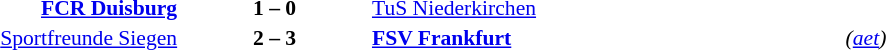<table width=100% cellspacing=1>
<tr>
<th width=25%></th>
<th width=10%></th>
<th width=25%></th>
<th></th>
</tr>
<tr style=font-size:90%>
<td align=right><strong><a href='#'>FCR Duisburg</a></strong></td>
<td align=center><strong>1 – 0</strong></td>
<td><a href='#'>TuS Niederkirchen</a></td>
</tr>
<tr style=font-size:90%>
<td align=right><a href='#'>Sportfreunde Siegen</a></td>
<td align=center><strong>2 – 3</strong></td>
<td><strong><a href='#'>FSV Frankfurt</a></strong></td>
<td><em>(<a href='#'>aet</a>)</em></td>
</tr>
</table>
